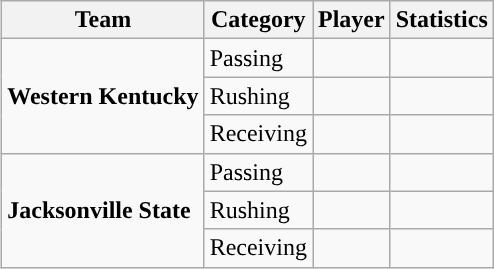<table class="wikitable" style="float: right;">
<tr>
<th>Team</th>
<th>Category</th>
<th>Player</th>
<th>Statistics</th>
</tr>
<tr>
<td rowspan=3><strong>Western Kentucky</strong></td>
<td>Passing</td>
<td></td>
<td></td>
</tr>
<tr>
<td>Rushing</td>
<td></td>
<td></td>
</tr>
<tr>
<td>Receiving</td>
<td></td>
<td></td>
</tr>
<tr>
<td rowspan=3><strong>Jacksonville State</strong></td>
<td>Passing</td>
<td></td>
<td></td>
</tr>
<tr>
<td>Rushing</td>
<td></td>
<td></td>
</tr>
<tr>
<td>Receiving</td>
<td></td>
<td></td>
</tr>
</table>
